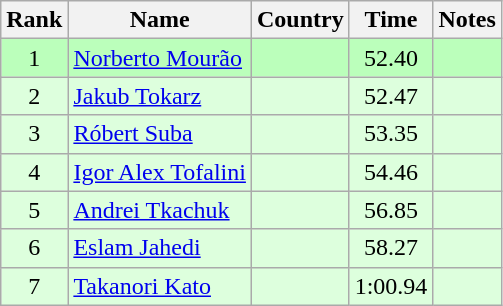<table class="wikitable" style="text-align:center">
<tr>
<th>Rank</th>
<th>Name</th>
<th>Country</th>
<th>Time</th>
<th>Notes</th>
</tr>
<tr bgcolor=bbffbb>
<td>1</td>
<td align="left"><a href='#'>Norberto Mourão</a></td>
<td align="left"></td>
<td>52.40</td>
<td></td>
</tr>
<tr bgcolor=ddffdd>
<td>2</td>
<td align="left"><a href='#'>Jakub Tokarz</a></td>
<td align="left"></td>
<td>52.47</td>
<td></td>
</tr>
<tr bgcolor=ddffdd>
<td>3</td>
<td align="left"><a href='#'>Róbert Suba</a></td>
<td align="left"></td>
<td>53.35</td>
<td></td>
</tr>
<tr bgcolor=ddffdd>
<td>4</td>
<td align="left"><a href='#'>Igor Alex Tofalini</a></td>
<td align="left"></td>
<td>54.46</td>
<td></td>
</tr>
<tr bgcolor=ddffdd>
<td>5</td>
<td align="left"><a href='#'>Andrei Tkachuk</a></td>
<td align="left"></td>
<td>56.85</td>
<td></td>
</tr>
<tr bgcolor=ddffdd>
<td>6</td>
<td align="left"><a href='#'>Eslam Jahedi</a></td>
<td align="left"></td>
<td>58.27</td>
<td></td>
</tr>
<tr bgcolor=ddffdd>
<td>7</td>
<td align="left"><a href='#'>Takanori Kato</a></td>
<td align="left"></td>
<td>1:00.94</td>
<td></td>
</tr>
</table>
